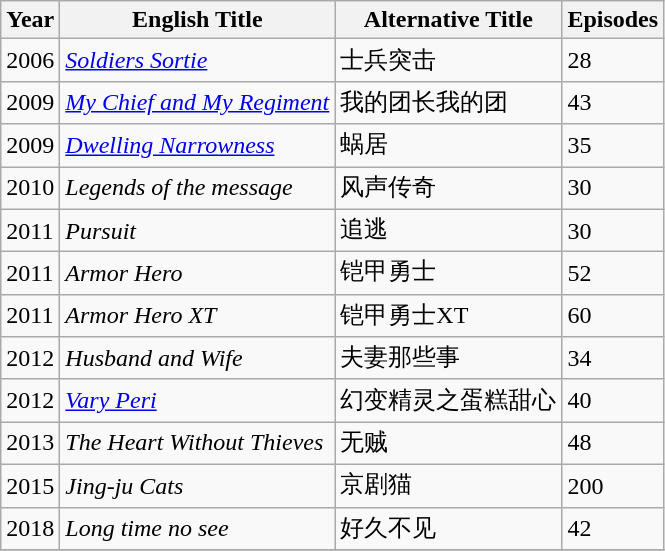<table class="wikitable">
<tr>
<th>Year</th>
<th>English Title</th>
<th>Alternative Title</th>
<th class="unsortable">Episodes</th>
</tr>
<tr>
<td>2006</td>
<td><em><a href='#'>Soldiers Sortie</a></em></td>
<td>士兵突击</td>
<td>28</td>
</tr>
<tr>
<td>2009</td>
<td><em><a href='#'>My Chief and My Regiment</a></em></td>
<td>我的团长我的团</td>
<td>43</td>
</tr>
<tr>
<td>2009</td>
<td><em><a href='#'>Dwelling Narrowness</a></em></td>
<td>蜗居</td>
<td>35</td>
</tr>
<tr>
<td>2010</td>
<td><em>Legends of the message</em></td>
<td>风声传奇</td>
<td>30</td>
</tr>
<tr>
<td>2011</td>
<td><em> Pursuit</em></td>
<td>追逃</td>
<td>30</td>
</tr>
<tr>
<td>2011</td>
<td><em>Armor Hero</em></td>
<td>铠甲勇士</td>
<td>52</td>
</tr>
<tr>
<td>2011</td>
<td><em>Armor Hero XT</em></td>
<td>铠甲勇士XT</td>
<td>60</td>
</tr>
<tr>
<td>2012</td>
<td><em>Husband and Wife</em></td>
<td>夫妻那些事</td>
<td>34</td>
</tr>
<tr>
<td>2012</td>
<td><em><a href='#'>Vary Peri</a></em></td>
<td>幻变精灵之蛋糕甜心</td>
<td>40</td>
</tr>
<tr>
<td>2013</td>
<td><em>The Heart Without Thieves</em></td>
<td>无贼</td>
<td>48</td>
</tr>
<tr>
<td>2015</td>
<td><em>Jing-ju Cats</em></td>
<td>京剧猫</td>
<td>200</td>
</tr>
<tr>
<td>2018</td>
<td><em>Long time no see</em></td>
<td>好久不见</td>
<td>42</td>
</tr>
<tr>
</tr>
</table>
